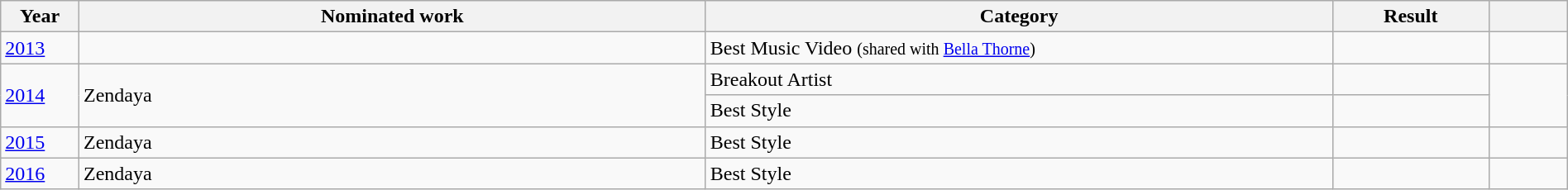<table class="wikitable plainrowheaders" style="width:100%;">
<tr>
<th scope="col" style="width:5%;">Year</th>
<th scope="col" style="width:40%;">Nominated work</th>
<th scope="col" style="width:40%;">Category</th>
<th scope="col" style="width:10%;">Result</th>
<th scope="col" style="width:5%;"></th>
</tr>
<tr>
<td><a href='#'>2013</a></td>
<td></td>
<td>Best Music Video <small>(shared with <a href='#'>Bella Thorne</a>)</small></td>
<td></td>
<td style="text-align:center;"></td>
</tr>
<tr>
<td rowspan="2"><a href='#'>2014</a></td>
<td rowspan="2">Zendaya</td>
<td>Breakout Artist</td>
<td></td>
<td style="text-align:center;" rowspan="2"><br></td>
</tr>
<tr>
<td>Best Style</td>
<td></td>
</tr>
<tr>
<td><a href='#'>2015</a></td>
<td>Zendaya</td>
<td>Best Style</td>
<td></td>
<td style="text-align:center;"></td>
</tr>
<tr>
<td><a href='#'>2016</a></td>
<td>Zendaya</td>
<td>Best Style</td>
<td></td>
<td style="text-align:center;"></td>
</tr>
</table>
